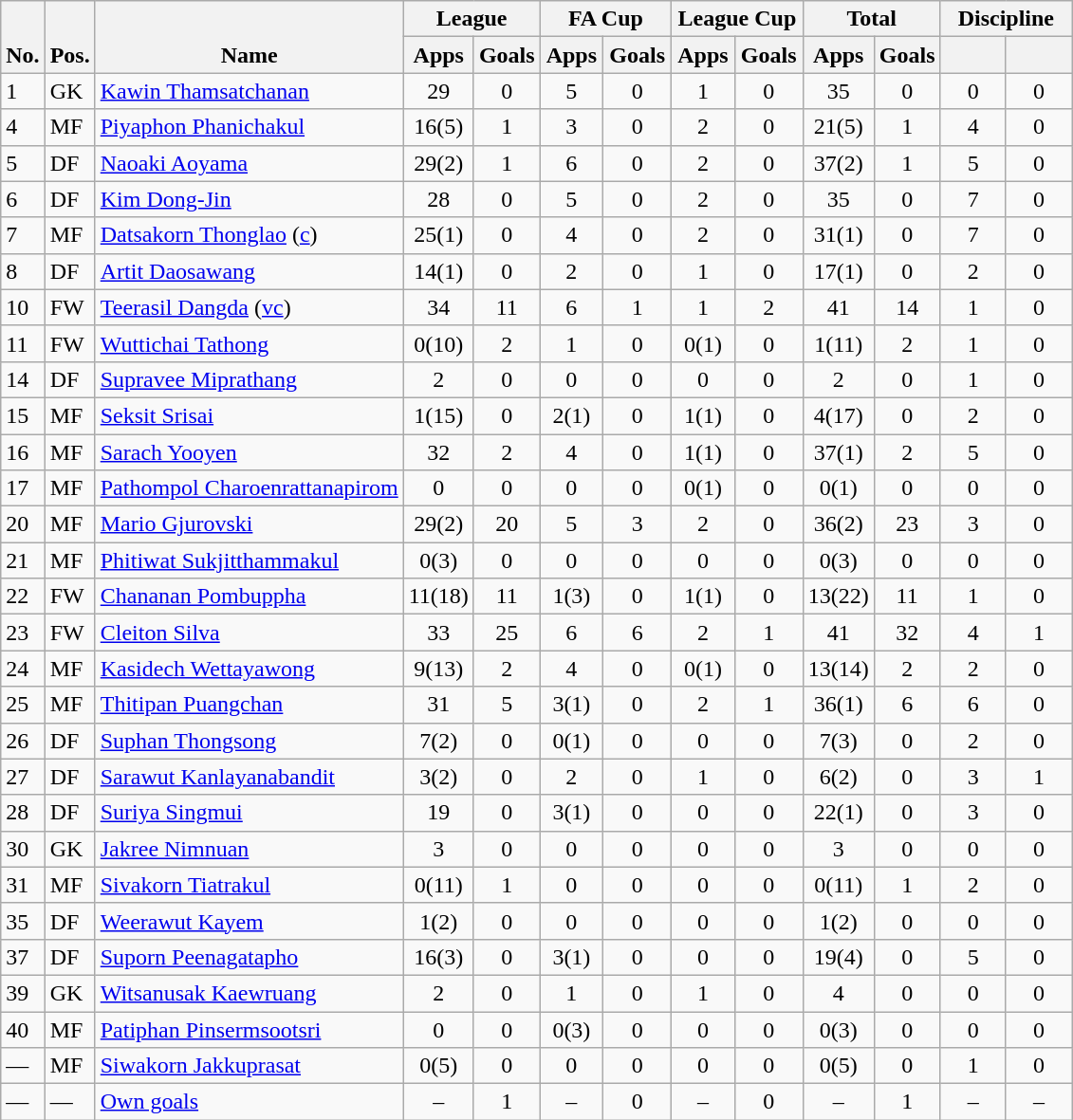<table class="wikitable" style="text-align:center">
<tr>
<th rowspan="2" valign="bottom">No.</th>
<th rowspan="2" valign="bottom">Pos.</th>
<th rowspan="2" valign="bottom">Name</th>
<th colspan="2" width="85">League</th>
<th colspan="2" width="85">FA Cup</th>
<th colspan="2" width="85">League Cup</th>
<th colspan="2" width="85">Total</th>
<th colspan="2" width="85">Discipline</th>
</tr>
<tr>
<th>Apps</th>
<th>Goals</th>
<th>Apps</th>
<th>Goals</th>
<th>Apps</th>
<th>Goals</th>
<th>Apps</th>
<th>Goals</th>
<th></th>
<th></th>
</tr>
<tr>
<td align="left">1</td>
<td align="left">GK</td>
<td align="left"> <a href='#'>Kawin Thamsatchanan</a></td>
<td>29</td>
<td>0</td>
<td>5</td>
<td>0</td>
<td>1</td>
<td>0</td>
<td>35</td>
<td>0</td>
<td>0</td>
<td>0</td>
</tr>
<tr>
<td align="left">4</td>
<td align="left">MF</td>
<td align="left"> <a href='#'>Piyaphon Phanichakul</a></td>
<td>16(5)</td>
<td>1</td>
<td>3</td>
<td>0</td>
<td>2</td>
<td>0</td>
<td>21(5)</td>
<td>1</td>
<td>4</td>
<td>0</td>
</tr>
<tr>
<td align="left">5</td>
<td align="left">DF</td>
<td align="left"> <a href='#'>Naoaki Aoyama</a></td>
<td>29(2)</td>
<td>1</td>
<td>6</td>
<td>0</td>
<td>2</td>
<td>0</td>
<td>37(2)</td>
<td>1</td>
<td>5</td>
<td>0</td>
</tr>
<tr i>
<td align="left">6</td>
<td align="left">DF</td>
<td align="left"> <a href='#'>Kim Dong-Jin</a></td>
<td>28</td>
<td>0</td>
<td>5</td>
<td>0</td>
<td>2</td>
<td>0</td>
<td>35</td>
<td>0</td>
<td>7</td>
<td>0</td>
</tr>
<tr>
<td align="left">7</td>
<td align="left">MF</td>
<td align="left"> <a href='#'>Datsakorn Thonglao</a> (<a href='#'>c</a>)</td>
<td>25(1)</td>
<td>0</td>
<td>4</td>
<td>0</td>
<td>2</td>
<td>0</td>
<td>31(1)</td>
<td>0</td>
<td>7</td>
<td>0</td>
</tr>
<tr>
<td align="left">8</td>
<td align="left">DF</td>
<td align="left"> <a href='#'>Artit Daosawang</a></td>
<td>14(1)</td>
<td>0</td>
<td>2</td>
<td>0</td>
<td>1</td>
<td>0</td>
<td>17(1)</td>
<td>0</td>
<td>2</td>
<td>0</td>
</tr>
<tr>
<td align="left">10</td>
<td align="left">FW</td>
<td align="left"> <a href='#'>Teerasil Dangda</a> (<a href='#'>vc</a>)</td>
<td>34</td>
<td>11</td>
<td>6</td>
<td>1</td>
<td>1</td>
<td>2</td>
<td>41</td>
<td>14</td>
<td>1</td>
<td>0</td>
</tr>
<tr>
<td align="left">11</td>
<td align="left">FW</td>
<td align="left"> <a href='#'>Wuttichai Tathong</a></td>
<td>0(10)</td>
<td>2</td>
<td>1</td>
<td>0</td>
<td>0(1)</td>
<td>0</td>
<td>1(11)</td>
<td>2</td>
<td>1</td>
<td>0</td>
</tr>
<tr>
<td align="left">14</td>
<td align="left">DF</td>
<td align="left"> <a href='#'>Supravee Miprathang</a></td>
<td>2</td>
<td>0</td>
<td>0</td>
<td>0</td>
<td>0</td>
<td>0</td>
<td>2</td>
<td>0</td>
<td>1</td>
<td>0</td>
</tr>
<tr>
<td align="left">15</td>
<td align="left">MF</td>
<td align="left"> <a href='#'>Seksit Srisai</a></td>
<td>1(15)</td>
<td>0</td>
<td>2(1)</td>
<td>0</td>
<td>1(1)</td>
<td>0</td>
<td>4(17)</td>
<td>0</td>
<td>2</td>
<td>0</td>
</tr>
<tr>
<td align="left">16</td>
<td align="left">MF</td>
<td align="left"> <a href='#'>Sarach Yooyen</a></td>
<td>32</td>
<td>2</td>
<td>4</td>
<td>0</td>
<td>1(1)</td>
<td>0</td>
<td>37(1)</td>
<td>2</td>
<td>5</td>
<td>0</td>
</tr>
<tr>
<td align="left">17</td>
<td align="left">MF</td>
<td align="left"> <a href='#'>Pathompol Charoenrattanapirom</a></td>
<td>0</td>
<td>0</td>
<td>0</td>
<td>0</td>
<td>0(1)</td>
<td>0</td>
<td>0(1)</td>
<td>0</td>
<td>0</td>
<td>0</td>
</tr>
<tr>
<td align="left">20</td>
<td align="left">MF</td>
<td align="left"> <a href='#'>Mario Gjurovski</a></td>
<td>29(2)</td>
<td>20</td>
<td>5</td>
<td>3</td>
<td>2</td>
<td>0</td>
<td>36(2)</td>
<td>23</td>
<td>3</td>
<td>0</td>
</tr>
<tr>
<td align="left">21</td>
<td align="left">MF</td>
<td align="left"> <a href='#'>Phitiwat Sukjitthammakul</a></td>
<td>0(3)</td>
<td>0</td>
<td>0</td>
<td>0</td>
<td>0</td>
<td>0</td>
<td>0(3)</td>
<td>0</td>
<td>0</td>
<td>0</td>
</tr>
<tr>
<td align="left">22</td>
<td align="left">FW</td>
<td align="left"> <a href='#'>Chananan Pombuppha</a></td>
<td>11(18)</td>
<td>11</td>
<td>1(3)</td>
<td>0</td>
<td>1(1)</td>
<td>0</td>
<td>13(22)</td>
<td>11</td>
<td>1</td>
<td>0</td>
</tr>
<tr>
<td align="left">23</td>
<td align="left">FW</td>
<td align="left"> <a href='#'>Cleiton Silva</a></td>
<td>33</td>
<td>25</td>
<td>6</td>
<td>6</td>
<td>2</td>
<td>1</td>
<td>41</td>
<td>32</td>
<td>4</td>
<td>1</td>
</tr>
<tr>
<td align="left">24</td>
<td align="left">MF</td>
<td align="left"> <a href='#'>Kasidech Wettayawong</a></td>
<td>9(13)</td>
<td>2</td>
<td>4</td>
<td>0</td>
<td>0(1)</td>
<td>0</td>
<td>13(14)</td>
<td>2</td>
<td>2</td>
<td>0</td>
</tr>
<tr>
<td align="left">25</td>
<td align="left">MF</td>
<td align="left"> <a href='#'>Thitipan Puangchan</a></td>
<td>31</td>
<td>5</td>
<td>3(1)</td>
<td>0</td>
<td>2</td>
<td>1</td>
<td>36(1)</td>
<td>6</td>
<td>6</td>
<td>0</td>
</tr>
<tr>
<td align="left">26</td>
<td align="left">DF</td>
<td align="left"> <a href='#'>Suphan Thongsong</a></td>
<td>7(2)</td>
<td>0</td>
<td>0(1)</td>
<td>0</td>
<td>0</td>
<td>0</td>
<td>7(3)</td>
<td>0</td>
<td>2</td>
<td>0</td>
</tr>
<tr>
<td align="left">27</td>
<td align="left">DF</td>
<td align="left"> <a href='#'>Sarawut Kanlayanabandit</a></td>
<td>3(2)</td>
<td>0</td>
<td>2</td>
<td>0</td>
<td>1</td>
<td>0</td>
<td>6(2)</td>
<td>0</td>
<td>3</td>
<td>1</td>
</tr>
<tr>
<td align="left">28</td>
<td align="left">DF</td>
<td align="left"> <a href='#'>Suriya Singmui</a></td>
<td>19</td>
<td>0</td>
<td>3(1)</td>
<td>0</td>
<td>0</td>
<td>0</td>
<td>22(1)</td>
<td>0</td>
<td>3</td>
<td>0</td>
</tr>
<tr>
<td align="left">30</td>
<td align="left">GK</td>
<td align="left"> <a href='#'>Jakree Nimnuan</a></td>
<td>3</td>
<td>0</td>
<td>0</td>
<td>0</td>
<td>0</td>
<td>0</td>
<td>3</td>
<td>0</td>
<td>0</td>
<td>0</td>
</tr>
<tr>
<td align="left">31</td>
<td align="left">MF</td>
<td align="left"> <a href='#'>Sivakorn Tiatrakul</a></td>
<td>0(11)</td>
<td>1</td>
<td>0</td>
<td>0</td>
<td>0</td>
<td>0</td>
<td>0(11)</td>
<td>1</td>
<td>2</td>
<td>0</td>
</tr>
<tr>
<td align="left">35</td>
<td align="left">DF</td>
<td align="left"> <a href='#'>Weerawut Kayem</a></td>
<td>1(2)</td>
<td>0</td>
<td>0</td>
<td>0</td>
<td>0</td>
<td>0</td>
<td>1(2)</td>
<td>0</td>
<td>0</td>
<td>0</td>
</tr>
<tr>
<td align="left">37</td>
<td align="left">DF</td>
<td align="left"> <a href='#'>Suporn Peenagatapho</a></td>
<td>16(3)</td>
<td>0</td>
<td>3(1)</td>
<td>0</td>
<td>0</td>
<td>0</td>
<td>19(4)</td>
<td>0</td>
<td>5</td>
<td>0</td>
</tr>
<tr>
<td align="left">39</td>
<td align="left">GK</td>
<td align="left"> <a href='#'>Witsanusak Kaewruang</a></td>
<td>2</td>
<td>0</td>
<td>1</td>
<td>0</td>
<td>1</td>
<td>0</td>
<td>4</td>
<td>0</td>
<td>0</td>
<td>0</td>
</tr>
<tr>
<td align="left">40</td>
<td align="left">MF</td>
<td align="left"> <a href='#'>Patiphan Pinsermsootsri</a></td>
<td>0</td>
<td>0</td>
<td>0(3)</td>
<td>0</td>
<td>0</td>
<td>0</td>
<td>0(3)</td>
<td>0</td>
<td>0</td>
<td>0</td>
</tr>
<tr>
<td align="left">—</td>
<td align="left">MF</td>
<td align="left"> <a href='#'>Siwakorn Jakkuprasat</a></td>
<td>0(5)</td>
<td>0</td>
<td>0</td>
<td>0</td>
<td>0</td>
<td>0</td>
<td>0(5)</td>
<td>0</td>
<td>1</td>
<td>0</td>
</tr>
<tr>
<td align="left">—</td>
<td align="left">—</td>
<td align="left"><a href='#'>Own goals</a></td>
<td>–</td>
<td>1</td>
<td>–</td>
<td>0</td>
<td>–</td>
<td>0</td>
<td>–</td>
<td>1</td>
<td>–</td>
<td>–</td>
</tr>
</table>
